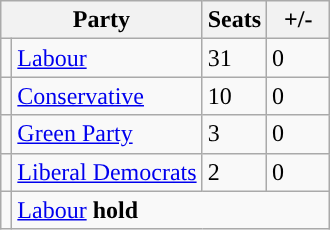<table class="wikitable">
<tr>
<th colspan="2">Party</th>
<th>Seats</th>
<th>  +/-  </th>
</tr>
<tr>
<td style="background-color: "></td>
<td><a href='#'>Labour</a></td>
<td>31</td>
<td>0</td>
</tr>
<tr>
<td style="background-color: "></td>
<td><a href='#'>Conservative</a></td>
<td>10</td>
<td>0</td>
</tr>
<tr>
<td style="background-color: "></td>
<td><a href='#'>Green Party</a></td>
<td>3</td>
<td>0</td>
</tr>
<tr>
<td style="background-color: "></td>
<td><a href='#'>Liberal Democrats</a></td>
<td>2</td>
<td>0</td>
</tr>
<tr>
<td style="background-color: "></td>
<td colspan="3"><a href='#'>Labour</a> <strong>hold</strong></td>
</tr>
</table>
